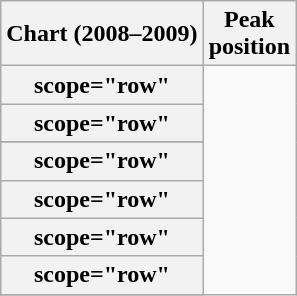<table class="wikitable sortable plainrowheaders" style="text-align:center">
<tr>
<th scope="col">Chart (2008–2009)</th>
<th scope="col">Peak<br>position</th>
</tr>
<tr>
<th>scope="row"</th>
</tr>
<tr>
<th>scope="row"</th>
</tr>
<tr>
</tr>
<tr>
<th>scope="row"</th>
</tr>
<tr>
<th>scope="row"</th>
</tr>
<tr>
<th>scope="row"</th>
</tr>
<tr>
<th>scope="row"</th>
</tr>
<tr>
</tr>
</table>
